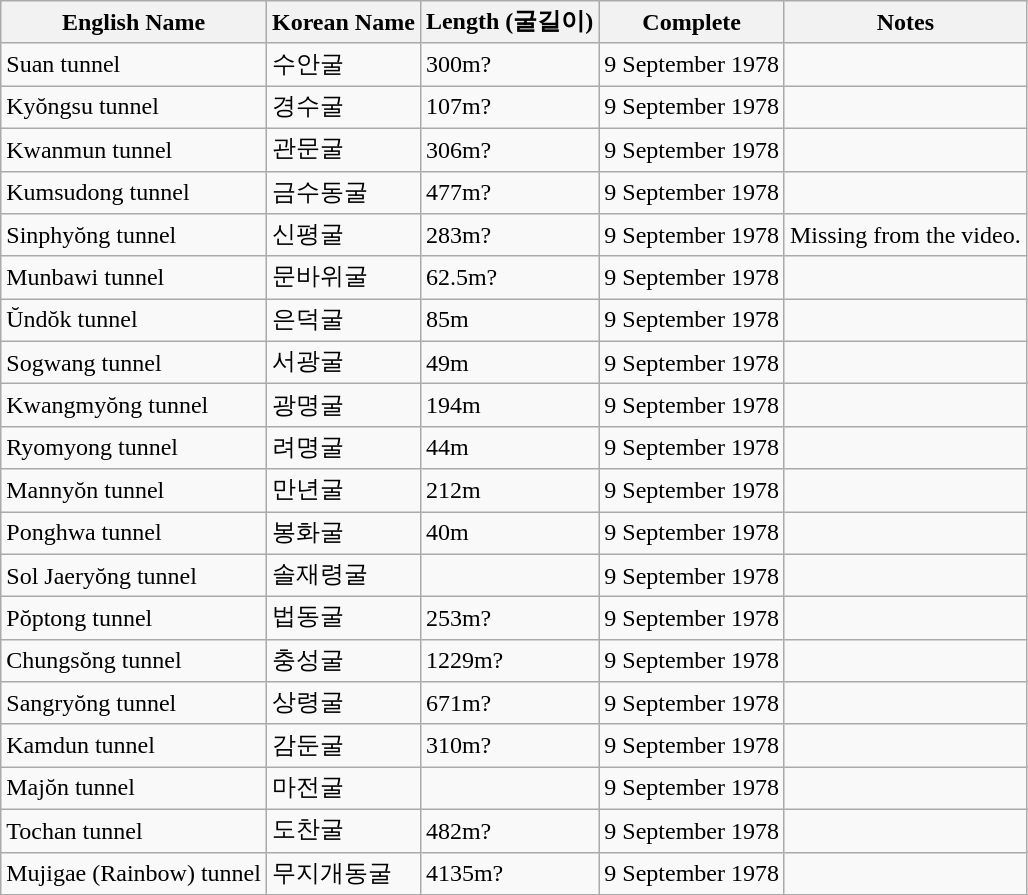<table class="wikitable">
<tr>
<th>English Name</th>
<th>Korean Name</th>
<th>Length (굴길이)</th>
<th>Complete</th>
<th>Notes</th>
</tr>
<tr>
<td>Suan tunnel</td>
<td>수안굴</td>
<td>300m?</td>
<td>9 September 1978</td>
<td></td>
</tr>
<tr>
<td>Kyŏngsu tunnel</td>
<td>경수굴</td>
<td>107m?</td>
<td>9 September 1978</td>
<td></td>
</tr>
<tr>
<td>Kwanmun tunnel</td>
<td>관문굴</td>
<td>306m?</td>
<td>9 September 1978</td>
<td></td>
</tr>
<tr>
<td>Kumsudong tunnel</td>
<td>금수동굴</td>
<td>477m?</td>
<td>9 September 1978</td>
<td></td>
</tr>
<tr>
<td>Sinphyŏng tunnel</td>
<td>신평굴</td>
<td>283m?</td>
<td>9 September 1978</td>
<td>Missing from the video.</td>
</tr>
<tr>
<td>Munbawi tunnel</td>
<td>문바위굴</td>
<td>62.5m?</td>
<td>9 September 1978</td>
<td></td>
</tr>
<tr>
<td>Ŭndŏk tunnel</td>
<td>은덕굴</td>
<td>85m</td>
<td>9 September 1978</td>
<td></td>
</tr>
<tr>
<td>Sogwang tunnel</td>
<td>서광굴</td>
<td>49m</td>
<td>9 September 1978</td>
<td></td>
</tr>
<tr>
<td>Kwangmyŏng tunnel</td>
<td>광명굴</td>
<td>194m</td>
<td>9 September 1978</td>
<td></td>
</tr>
<tr>
<td>Ryomyong tunnel</td>
<td>려명굴</td>
<td>44m</td>
<td>9 September 1978</td>
<td></td>
</tr>
<tr>
<td>Mannyŏn tunnel</td>
<td>만년굴</td>
<td>212m</td>
<td>9 September 1978</td>
<td></td>
</tr>
<tr>
<td>Ponghwa tunnel</td>
<td>봉화굴</td>
<td>40m</td>
<td>9 September 1978</td>
<td></td>
</tr>
<tr>
<td>Sol Jaeryŏng tunnel</td>
<td>솔재령굴</td>
<td></td>
<td>9 September 1978</td>
<td></td>
</tr>
<tr>
<td>Pŏptong tunnel</td>
<td>법동굴</td>
<td>253m?</td>
<td>9 September 1978</td>
<td></td>
</tr>
<tr>
<td>Chungsŏng tunnel</td>
<td>충성굴</td>
<td>1229m?</td>
<td>9 September 1978</td>
<td></td>
</tr>
<tr>
<td>Sangryŏng tunnel</td>
<td>상령굴</td>
<td>671m?</td>
<td>9 September 1978</td>
<td></td>
</tr>
<tr>
<td>Kamdun tunnel</td>
<td>감둔굴</td>
<td>310m?</td>
<td>9 September 1978</td>
<td></td>
</tr>
<tr>
<td>Majŏn tunnel</td>
<td>마전굴</td>
<td></td>
<td>9 September 1978</td>
<td></td>
</tr>
<tr>
<td>Tochan tunnel</td>
<td>도찬굴</td>
<td>482m?</td>
<td>9 September 1978</td>
<td></td>
</tr>
<tr>
<td>Mujigae (Rainbow) tunnel</td>
<td>무지개동굴</td>
<td>4135m?</td>
<td>9 September 1978</td>
<td></td>
</tr>
</table>
